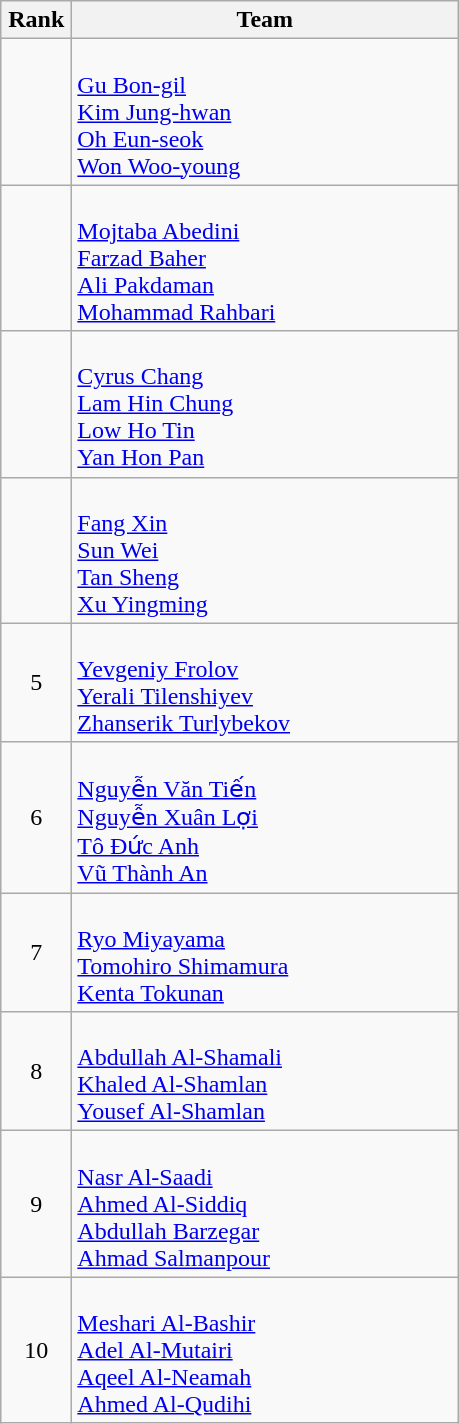<table class="wikitable" style="text-align: center;">
<tr>
<th width=40>Rank</th>
<th width=250>Team</th>
</tr>
<tr>
<td></td>
<td align=left><br><a href='#'>Gu Bon-gil</a><br><a href='#'>Kim Jung-hwan</a><br><a href='#'>Oh Eun-seok</a><br><a href='#'>Won Woo-young</a></td>
</tr>
<tr>
<td></td>
<td align=left><br><a href='#'>Mojtaba Abedini</a><br><a href='#'>Farzad Baher</a><br><a href='#'>Ali Pakdaman</a><br><a href='#'>Mohammad Rahbari</a></td>
</tr>
<tr>
<td></td>
<td align=left><br><a href='#'>Cyrus Chang</a><br><a href='#'>Lam Hin Chung</a><br><a href='#'>Low Ho Tin</a><br><a href='#'>Yan Hon Pan</a></td>
</tr>
<tr>
<td></td>
<td align=left><br><a href='#'>Fang Xin</a><br><a href='#'>Sun Wei</a><br><a href='#'>Tan Sheng</a><br><a href='#'>Xu Yingming</a></td>
</tr>
<tr>
<td>5</td>
<td align=left><br><a href='#'>Yevgeniy Frolov</a><br><a href='#'>Yerali Tilenshiyev</a><br><a href='#'>Zhanserik Turlybekov</a></td>
</tr>
<tr>
<td>6</td>
<td align=left><br><a href='#'>Nguyễn Văn Tiến</a><br><a href='#'>Nguyễn Xuân Lợi</a><br><a href='#'>Tô Đức Anh</a><br><a href='#'>Vũ Thành An</a></td>
</tr>
<tr>
<td>7</td>
<td align=left><br><a href='#'>Ryo Miyayama</a><br><a href='#'>Tomohiro Shimamura</a><br><a href='#'>Kenta Tokunan</a></td>
</tr>
<tr>
<td>8</td>
<td align=left><br><a href='#'>Abdullah Al-Shamali</a><br><a href='#'>Khaled Al-Shamlan</a><br><a href='#'>Yousef Al-Shamlan</a></td>
</tr>
<tr>
<td>9</td>
<td align=left><br><a href='#'>Nasr Al-Saadi</a><br><a href='#'>Ahmed Al-Siddiq</a><br><a href='#'>Abdullah Barzegar</a><br><a href='#'>Ahmad Salmanpour</a></td>
</tr>
<tr>
<td>10</td>
<td align=left><br><a href='#'>Meshari Al-Bashir</a><br><a href='#'>Adel Al-Mutairi</a><br><a href='#'>Aqeel Al-Neamah</a><br><a href='#'>Ahmed Al-Qudihi</a></td>
</tr>
</table>
